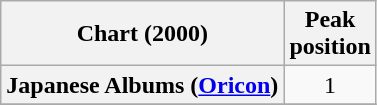<table class="wikitable plainrowheaders">
<tr>
<th>Chart (2000)</th>
<th>Peak<br>position</th>
</tr>
<tr>
<th scope="row">Japanese Albums (<a href='#'>Oricon</a>)</th>
<td style="text-align:center;">1</td>
</tr>
<tr>
</tr>
</table>
